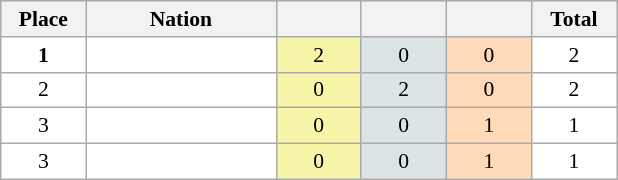<table class=wikitable style="border:1px solid #AAAAAA;font-size:90%">
<tr bgcolor="#EFEFEF">
<th width=50>Place</th>
<th width=120>Nation</th>
<th width=50></th>
<th width=50></th>
<th width=50></th>
<th width=50>Total</th>
</tr>
<tr align="center" valign="top" bgcolor="#FFFFFF">
<td><strong>1</strong></td>
<td align="left"><strong></strong></td>
<td style="background:#F7F6A8;">2</td>
<td style="background:#DCE5E5;">0</td>
<td style="background:#FFDAB9;">0</td>
<td>2</td>
</tr>
<tr align="center" valign="top" bgcolor="#FFFFFF">
<td>2</td>
<td align="left"></td>
<td style="background:#F7F6A8;">0</td>
<td style="background:#DCE5E5;">2</td>
<td style="background:#FFDAB9;">0</td>
<td>2</td>
</tr>
<tr align="center" valign="top" bgcolor="#FFFFFF">
<td>3</td>
<td align="left"></td>
<td style="background:#F7F6A8;">0</td>
<td style="background:#DCE5E5;">0</td>
<td style="background:#FFDAB9;">1</td>
<td>1</td>
</tr>
<tr align="center" valign="top" bgcolor="#FFFFFF">
<td>3</td>
<td align="left"></td>
<td style="background:#F7F6A8;">0</td>
<td style="background:#DCE5E5;">0</td>
<td style="background:#FFDAB9;">1</td>
<td>1</td>
</tr>
</table>
